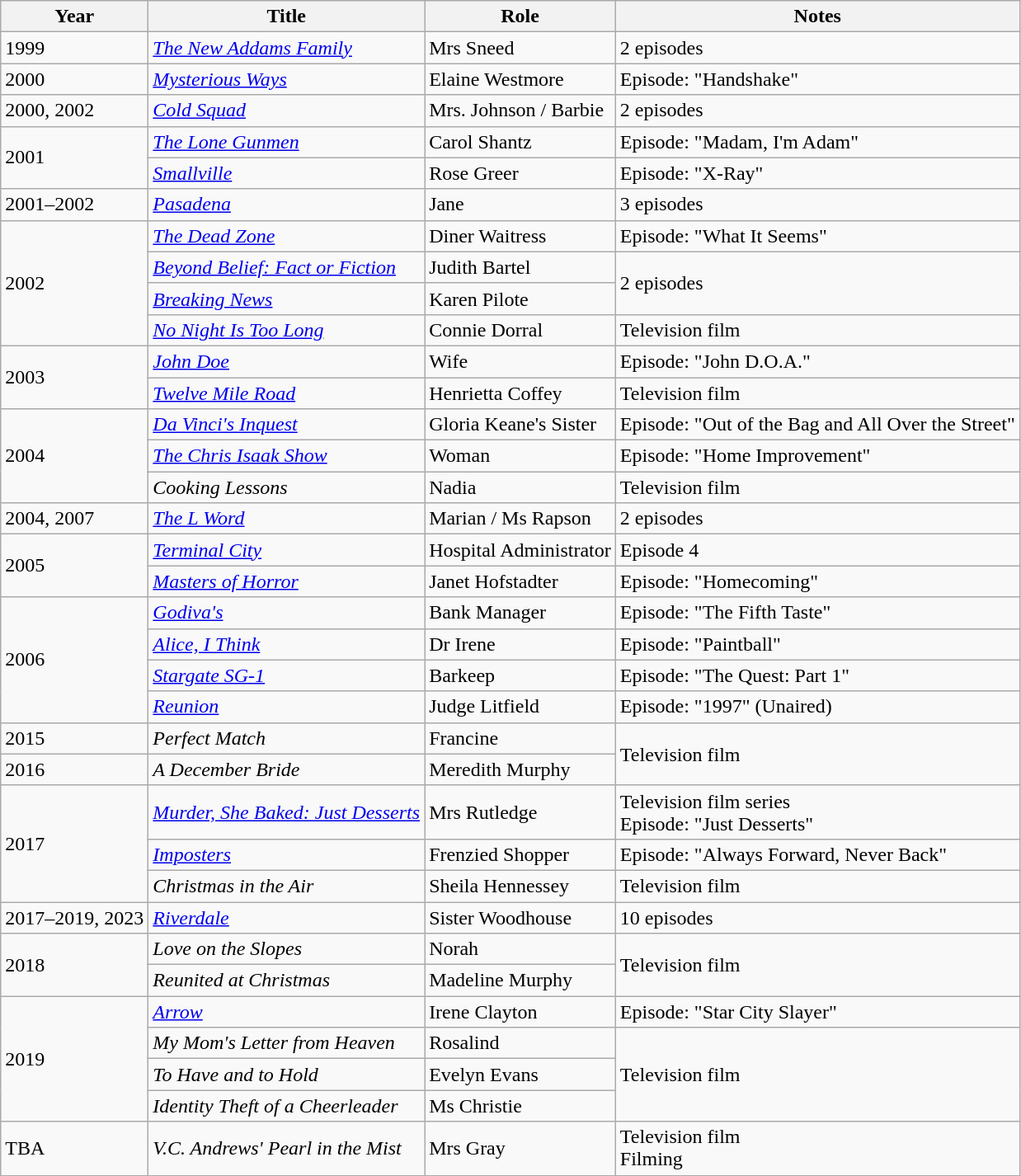<table class="wikitable sortable">
<tr>
<th>Year</th>
<th>Title</th>
<th>Role</th>
<th class="unsortable">Notes</th>
</tr>
<tr>
<td>1999</td>
<td data-sort-value="New Addams Family, The"><em><a href='#'>The New Addams Family</a></em></td>
<td>Mrs Sneed</td>
<td>2 episodes</td>
</tr>
<tr>
<td>2000</td>
<td><em><a href='#'>Mysterious Ways</a></em></td>
<td>Elaine Westmore</td>
<td>Episode: "Handshake"</td>
</tr>
<tr>
<td>2000, 2002</td>
<td><em><a href='#'>Cold Squad</a></em></td>
<td>Mrs. Johnson / Barbie</td>
<td>2 episodes</td>
</tr>
<tr>
<td rowspan="2">2001</td>
<td data-sort-value="Lone Gunmen, The"><em><a href='#'>The Lone Gunmen</a></em></td>
<td>Carol Shantz</td>
<td>Episode: "Madam, I'm Adam"</td>
</tr>
<tr>
<td><em><a href='#'>Smallville</a></em></td>
<td>Rose Greer</td>
<td>Episode: "X-Ray"</td>
</tr>
<tr>
<td>2001–2002</td>
<td><em><a href='#'>Pasadena</a></em></td>
<td>Jane</td>
<td>3 episodes</td>
</tr>
<tr>
<td rowspan="4">2002</td>
<td data-sort-value="Dead Zone, The"><em><a href='#'>The Dead Zone</a></em></td>
<td>Diner Waitress</td>
<td>Episode: "What It Seems"</td>
</tr>
<tr>
<td><em><a href='#'>Beyond Belief: Fact or Fiction</a></em></td>
<td>Judith Bartel</td>
<td rowspan="2">2 episodes</td>
</tr>
<tr>
<td><em><a href='#'>Breaking News</a></em></td>
<td>Karen Pilote</td>
</tr>
<tr>
<td><em><a href='#'>No Night Is Too Long</a></em></td>
<td>Connie Dorral</td>
<td>Television film</td>
</tr>
<tr>
<td rowspan="2">2003</td>
<td><em><a href='#'>John Doe</a></em></td>
<td>Wife</td>
<td>Episode: "John D.O.A."</td>
</tr>
<tr>
<td><em><a href='#'>Twelve Mile Road</a></em></td>
<td>Henrietta Coffey</td>
<td>Television film</td>
</tr>
<tr>
<td rowspan="3">2004</td>
<td><em><a href='#'>Da Vinci's Inquest</a></em></td>
<td>Gloria Keane's Sister</td>
<td>Episode: "Out of the Bag and All Over the Street"</td>
</tr>
<tr>
<td data-sort-value="Chris Isaak Show, The"><em><a href='#'>The Chris Isaak Show</a></em></td>
<td>Woman</td>
<td>Episode: "Home Improvement"</td>
</tr>
<tr>
<td><em>Cooking Lessons</em></td>
<td>Nadia</td>
<td>Television film</td>
</tr>
<tr>
<td>2004, 2007</td>
<td data-sort-value="L Word, The"><em><a href='#'>The L Word</a></em></td>
<td>Marian / Ms Rapson</td>
<td>2 episodes</td>
</tr>
<tr>
<td rowspan="2">2005</td>
<td><em><a href='#'>Terminal City</a></em></td>
<td>Hospital Administrator</td>
<td>Episode 4</td>
</tr>
<tr>
<td><em><a href='#'>Masters of Horror</a></em></td>
<td>Janet Hofstadter</td>
<td>Episode: "Homecoming"</td>
</tr>
<tr>
<td rowspan="4">2006</td>
<td><em><a href='#'>Godiva's</a></em></td>
<td>Bank Manager</td>
<td>Episode: "The Fifth Taste"</td>
</tr>
<tr>
<td><em><a href='#'>Alice, I Think</a></em></td>
<td>Dr Irene</td>
<td>Episode: "Paintball"</td>
</tr>
<tr>
<td><em><a href='#'>Stargate SG-1</a></em></td>
<td>Barkeep</td>
<td>Episode: "The Quest: Part 1"</td>
</tr>
<tr>
<td><em><a href='#'>Reunion</a></em></td>
<td>Judge Litfield</td>
<td>Episode: "1997" (Unaired)</td>
</tr>
<tr>
<td>2015</td>
<td><em>Perfect Match</em></td>
<td>Francine</td>
<td rowspan="2">Television film</td>
</tr>
<tr>
<td>2016</td>
<td data-sort-value="December Bride, A"><em>A December Bride</em></td>
<td>Meredith Murphy</td>
</tr>
<tr>
<td rowspan="3">2017</td>
<td><em><a href='#'>Murder, She Baked: Just Desserts</a></em></td>
<td>Mrs Rutledge</td>
<td>Television film series<br>Episode: "Just Desserts"</td>
</tr>
<tr>
<td><em><a href='#'>Imposters</a></em></td>
<td>Frenzied Shopper</td>
<td>Episode: "Always Forward, Never Back"</td>
</tr>
<tr>
<td><em>Christmas in the Air</em></td>
<td>Sheila Hennessey</td>
<td>Television film</td>
</tr>
<tr>
<td>2017–2019, 2023</td>
<td><em><a href='#'>Riverdale</a></em></td>
<td>Sister Woodhouse</td>
<td>10 episodes</td>
</tr>
<tr>
<td rowspan="2">2018</td>
<td><em>Love on the Slopes</em></td>
<td>Norah</td>
<td rowspan="2">Television film</td>
</tr>
<tr>
<td><em>Reunited at Christmas</em></td>
<td>Madeline Murphy</td>
</tr>
<tr>
<td rowspan="4">2019</td>
<td><em><a href='#'>Arrow</a></em></td>
<td>Irene Clayton</td>
<td>Episode: "Star City Slayer"</td>
</tr>
<tr>
<td><em>My Mom's Letter from Heaven</em></td>
<td>Rosalind</td>
<td rowspan="3">Television film</td>
</tr>
<tr>
<td><em>To Have and to Hold</em></td>
<td>Evelyn Evans</td>
</tr>
<tr>
<td><em>Identity Theft of a Cheerleader</em></td>
<td>Ms Christie</td>
</tr>
<tr>
<td>TBA</td>
<td><em>V.C. Andrews' Pearl in the Mist</em></td>
<td>Mrs Gray</td>
<td>Television film<br>Filming</td>
</tr>
</table>
